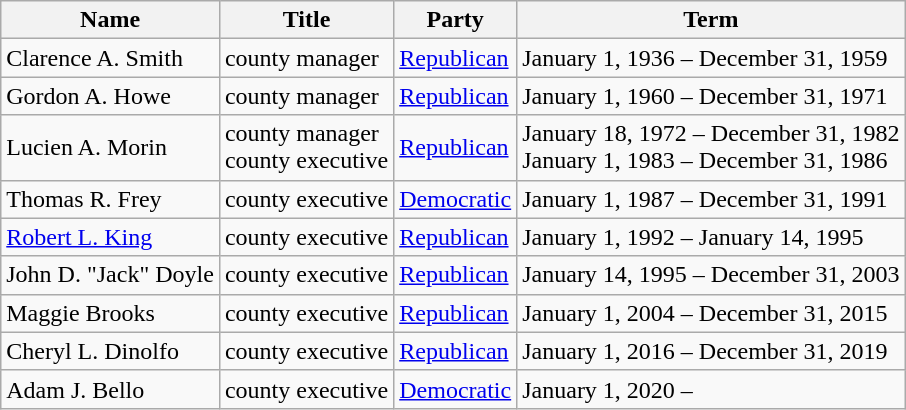<table class="wikitable sortable">
<tr>
<th>Name</th>
<th>Title</th>
<th>Party</th>
<th>Term</th>
</tr>
<tr>
<td>Clarence A. Smith</td>
<td>county manager</td>
<td><a href='#'>Republican</a></td>
<td>January 1, 1936 – December 31, 1959</td>
</tr>
<tr>
<td>Gordon A. Howe</td>
<td>county manager</td>
<td><a href='#'>Republican</a></td>
<td>January 1, 1960 – December 31, 1971</td>
</tr>
<tr>
<td>Lucien A. Morin</td>
<td>county manager<br>county executive</td>
<td><a href='#'>Republican</a></td>
<td>January 18, 1972 – December 31, 1982<br>January 1, 1983 – December 31, 1986</td>
</tr>
<tr>
<td>Thomas R. Frey</td>
<td>county executive</td>
<td><a href='#'>Democratic</a></td>
<td>January 1, 1987 – December 31, 1991</td>
</tr>
<tr>
<td><a href='#'>Robert L. King</a></td>
<td>county executive</td>
<td><a href='#'>Republican</a></td>
<td>January 1, 1992 – January 14, 1995</td>
</tr>
<tr>
<td>John D. "Jack" Doyle</td>
<td>county executive</td>
<td><a href='#'>Republican</a></td>
<td>January 14, 1995 – December 31, 2003</td>
</tr>
<tr>
<td>Maggie Brooks</td>
<td>county executive</td>
<td><a href='#'>Republican</a></td>
<td>January 1, 2004 – December 31, 2015</td>
</tr>
<tr>
<td>Cheryl L. Dinolfo</td>
<td>county executive</td>
<td><a href='#'>Republican</a></td>
<td>January 1, 2016 – December 31, 2019</td>
</tr>
<tr>
<td>Adam J. Bello</td>
<td>county executive</td>
<td><a href='#'>Democratic</a></td>
<td>January 1, 2020 –</td>
</tr>
</table>
